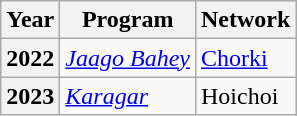<table class="wikitable plainrowheaders">
<tr>
<th>Year</th>
<th>Program</th>
<th>Network</th>
</tr>
<tr>
<th scope="row">2022</th>
<td><em><a href='#'>Jaago Bahey</a></em></td>
<td><a href='#'>Chorki</a></td>
</tr>
<tr>
<th scope="row">2023</th>
<td><em><a href='#'>Karagar</a></em></td>
<td>Hoichoi</td>
</tr>
</table>
